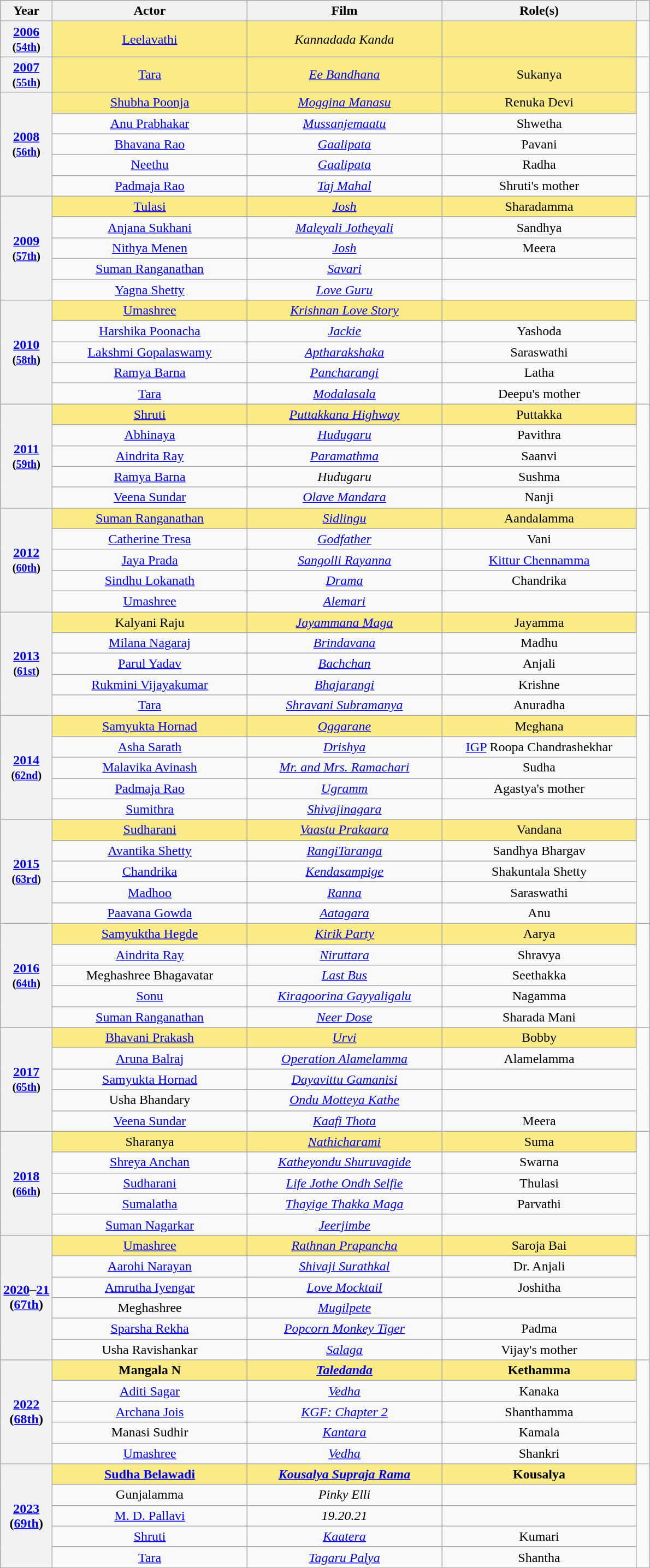<table class="wikitable sortable" style="text-align:center;">
<tr>
<th scope="col" style="width:8%;">Year</th>
<th scope="col" style="width:30%;">Actor</th>
<th scope="col" style="width:30%;">Film</th>
<th scope="col" style="width:30%;">Role(s)</th>
<th scope="col" style="width:2%;" class="unsortable"></th>
</tr>
<tr>
<th scope="row" rowspan=1 style="text-align:center"><a href='#'>2006</a> <br><small>(<a href='#'>54th</a>) </small></th>
<td style="background:#FAEB86"><a href='#'>Leelavathi</a> </td>
<td style="background:#FAEB86"><em>Kannadada Kanda</em></td>
<td style="background:#FAEB86"></td>
<td rowspan=1></td>
</tr>
<tr>
<th scope="row" rowspan=1 style="text-align:center"><a href='#'>2007</a> <br><small>(<a href='#'>55th</a>) </small></th>
<td style="background:#FAEB86"><a href='#'>Tara</a> </td>
<td style="background:#FAEB86"><em><a href='#'>Ee Bandhana</a></em></td>
<td style="background:#FAEB86">Sukanya</td>
<td rowspan=1></td>
</tr>
<tr>
<th scope="row" rowspan=5 style="text-align:center"><a href='#'>2008</a> <br><small>(<a href='#'>56th</a>) </small></th>
<td style="background:#FAEB86"><a href='#'>Shubha Poonja</a> </td>
<td style="background:#FAEB86"><em><a href='#'>Moggina Manasu</a></em></td>
<td style="background:#FAEB86">Renuka Devi</td>
<td rowspan=5></td>
</tr>
<tr>
<td><a href='#'>Anu Prabhakar</a></td>
<td><em><a href='#'>Mussanjemaatu</a></em></td>
<td>Shwetha</td>
</tr>
<tr>
<td><a href='#'>Bhavana Rao</a></td>
<td><em><a href='#'>Gaalipata</a></em></td>
<td>Pavani</td>
</tr>
<tr>
<td><a href='#'>Neethu</a></td>
<td><em><a href='#'>Gaalipata</a></em></td>
<td>Radha</td>
</tr>
<tr>
<td><a href='#'>Padmaja Rao</a></td>
<td><em><a href='#'>Taj Mahal</a></em></td>
<td>Shruti's mother</td>
</tr>
<tr>
<th scope="row" rowspan=5 style="text-align:center"><a href='#'>2009</a> <br><small>(<a href='#'>57th</a>) </small></th>
<td style="background:#FAEB86"><a href='#'>Tulasi</a> </td>
<td style="background:#FAEB86"><em><a href='#'>Josh</a></em></td>
<td style="background:#FAEB86">Sharadamma</td>
<td rowspan=5></td>
</tr>
<tr>
<td><a href='#'>Anjana Sukhani</a></td>
<td><em><a href='#'>Maleyali Jotheyali</a></em></td>
<td>Sandhya</td>
</tr>
<tr>
<td><a href='#'>Nithya Menen</a></td>
<td><em><a href='#'>Josh</a></em></td>
<td>Meera</td>
</tr>
<tr>
<td><a href='#'>Suman Ranganathan</a></td>
<td><em><a href='#'>Savari</a></em></td>
<td></td>
</tr>
<tr>
<td><a href='#'>Yagna Shetty</a></td>
<td><em><a href='#'>Love Guru</a></em></td>
<td></td>
</tr>
<tr>
<th scope="row" rowspan=5 style="text-align:center"><a href='#'>2010</a> <br><small>(<a href='#'>58th</a>) </small></th>
<td style="background:#FAEB86"><a href='#'>Umashree</a> </td>
<td style="background:#FAEB86"><em><a href='#'>Krishnan Love Story</a></em></td>
<td style="background:#FAEB86"></td>
<td rowspan=5></td>
</tr>
<tr>
<td><a href='#'>Harshika Poonacha</a></td>
<td><em><a href='#'>Jackie</a></em></td>
<td>Yashoda</td>
</tr>
<tr>
<td><a href='#'>Lakshmi Gopalaswamy</a></td>
<td><em><a href='#'>Aptharakshaka</a></em></td>
<td>Saraswathi</td>
</tr>
<tr>
<td><a href='#'>Ramya Barna</a></td>
<td><em><a href='#'>Pancharangi</a></em></td>
<td>Latha</td>
</tr>
<tr>
<td><a href='#'>Tara</a></td>
<td><em><a href='#'>Modalasala</a></em></td>
<td>Deepu's mother</td>
</tr>
<tr>
<th scope="row" rowspan=5 style="text-align:center"><a href='#'>2011</a> <br><small>(<a href='#'>59th</a>) </small></th>
<td style="background:#FAEB86"><a href='#'>Shruti</a> </td>
<td style="background:#FAEB86"><em><a href='#'>Puttakkana Highway</a></em></td>
<td style="background:#FAEB86">Puttakka</td>
<td rowspan=5></td>
</tr>
<tr>
<td><a href='#'>Abhinaya</a></td>
<td><em><a href='#'>Hudugaru</a></em></td>
<td>Pavithra</td>
</tr>
<tr>
<td><a href='#'>Aindrita Ray</a></td>
<td><em><a href='#'>Paramathma</a></em></td>
<td>Saanvi</td>
</tr>
<tr>
<td><a href='#'>Ramya Barna</a></td>
<td><em>Hudugaru</em></td>
<td>Sushma</td>
</tr>
<tr>
<td><a href='#'>Veena Sundar</a></td>
<td><em><a href='#'>Olave Mandara</a></em></td>
<td>Nanji</td>
</tr>
<tr>
<th scope="row" rowspan=5 style="text-align:center"><a href='#'>2012</a> <br><small>(<a href='#'>60th</a>) </small></th>
<td style="background:#FAEB86"><a href='#'>Suman Ranganathan</a> </td>
<td style="background:#FAEB86"><em><a href='#'>Sidlingu</a></em></td>
<td style="background:#FAEB86">Aandalamma</td>
<td rowspan=5><br></td>
</tr>
<tr>
<td><a href='#'>Catherine Tresa</a></td>
<td><em><a href='#'>Godfather</a></em></td>
<td>Vani</td>
</tr>
<tr>
<td><a href='#'>Jaya Prada</a></td>
<td><em><a href='#'>Sangolli Rayanna</a></em></td>
<td><a href='#'>Kittur Chennamma</a></td>
</tr>
<tr>
<td><a href='#'>Sindhu Lokanath</a></td>
<td><em><a href='#'>Drama</a></em></td>
<td>Chandrika</td>
</tr>
<tr>
<td><a href='#'>Umashree</a></td>
<td><em><a href='#'>Alemari</a></em></td>
<td></td>
</tr>
<tr>
<th scope="row" rowspan=5 style="text-align:center"><a href='#'>2013</a> <br><small>(<a href='#'>61st</a>) </small></th>
<td style="background:#FAEB86">Kalyani Raju </td>
<td style="background:#FAEB86"><em><a href='#'>Jayammana Maga</a></em></td>
<td style="background:#FAEB86">Jayamma</td>
<td rowspan=5><br></td>
</tr>
<tr>
<td><a href='#'>Milana Nagaraj</a></td>
<td><em><a href='#'>Brindavana</a></em></td>
<td>Madhu</td>
</tr>
<tr>
<td><a href='#'>Parul Yadav</a></td>
<td><em><a href='#'>Bachchan</a></em></td>
<td>Anjali</td>
</tr>
<tr>
<td><a href='#'>Rukmini Vijayakumar</a></td>
<td><em><a href='#'>Bhajarangi</a></em></td>
<td>Krishne</td>
</tr>
<tr>
<td><a href='#'>Tara</a></td>
<td><em><a href='#'>Shravani Subramanya</a></em></td>
<td>Anuradha</td>
</tr>
<tr>
<th scope="row" rowspan=5 style="text-align:center"><a href='#'>2014</a> <br><small>(<a href='#'>62nd</a>) </small></th>
<td style="background:#FAEB86"><a href='#'>Samyukta Hornad</a> </td>
<td style="background:#FAEB86"><em><a href='#'>Oggarane</a></em></td>
<td style="background:#FAEB86">Meghana</td>
<td rowspan=5><br></td>
</tr>
<tr>
<td><a href='#'>Asha Sarath</a></td>
<td><em><a href='#'>Drishya</a></em></td>
<td><a href='#'>IGP</a> Roopa Chandrashekhar</td>
</tr>
<tr>
<td><a href='#'>Malavika Avinash</a></td>
<td><em><a href='#'>Mr. and Mrs. Ramachari</a></em></td>
<td>Sudha</td>
</tr>
<tr>
<td><a href='#'>Padmaja Rao</a></td>
<td><em><a href='#'>Ugramm</a></em></td>
<td>Agastya's mother</td>
</tr>
<tr>
<td><a href='#'>Sumithra</a></td>
<td><em><a href='#'>Shivajinagara</a></em></td>
<td></td>
</tr>
<tr>
<th scope="row" rowspan=5 style="text-align:center"><a href='#'>2015</a> <br><small>(<a href='#'>63rd</a>) </small></th>
<td style="background:#FAEB86"><a href='#'>Sudharani</a> </td>
<td style="background:#FAEB86"><em><a href='#'>Vaastu Prakaara</a></em></td>
<td style="background:#FAEB86">Vandana</td>
<td rowspan=5></td>
</tr>
<tr>
<td><a href='#'>Avantika Shetty</a></td>
<td><em><a href='#'>RangiTaranga</a></em></td>
<td>Sandhya Bhargav</td>
</tr>
<tr>
<td><a href='#'>Chandrika</a></td>
<td><em><a href='#'>Kendasampige</a></em></td>
<td>Shakuntala Shetty</td>
</tr>
<tr>
<td><a href='#'>Madhoo</a></td>
<td><em><a href='#'>Ranna</a></em></td>
<td>Saraswathi</td>
</tr>
<tr>
<td><a href='#'>Paavana Gowda</a></td>
<td><em><a href='#'>Aatagara</a></em></td>
<td>Anu</td>
</tr>
<tr>
<th scope="row" rowspan=5 style="text-align:center"><a href='#'>2016</a> <br><small>(<a href='#'>64th</a>) </small></th>
<td style="background:#FAEB86"><a href='#'>Samyuktha Hegde</a> </td>
<td style="background:#FAEB86"><em><a href='#'>Kirik Party</a></em></td>
<td style="background:#FAEB86">Aarya</td>
<td rowspan=5></td>
</tr>
<tr>
<td><a href='#'>Aindrita Ray</a></td>
<td><em><a href='#'>Niruttara</a></em></td>
<td>Shravya</td>
</tr>
<tr>
<td>Meghashree Bhagavatar</td>
<td><em><a href='#'>Last Bus</a></em></td>
<td>Seethakka</td>
</tr>
<tr>
<td><a href='#'>Sonu</a></td>
<td><em><a href='#'>Kiragoorina Gayyaligalu</a></em></td>
<td>Nagamma</td>
</tr>
<tr>
<td><a href='#'>Suman Ranganathan</a></td>
<td><em><a href='#'>Neer Dose</a></em></td>
<td>Sharada Mani</td>
</tr>
<tr>
<th scope="row" rowspan=5 style="text-align:center"><a href='#'>2017</a> <br><small>(<a href='#'>65th</a>) </small></th>
<td style="background:#FAEB86"><a href='#'>Bhavani Prakash</a> </td>
<td style="background:#FAEB86"><em><a href='#'>Urvi</a></em></td>
<td style="background:#FAEB86">Bobby</td>
<td rowspan=5><br></td>
</tr>
<tr>
<td><a href='#'>Aruna Balraj</a></td>
<td><em><a href='#'>Operation Alamelamma</a></em></td>
<td>Alamelamma</td>
</tr>
<tr>
<td><a href='#'>Samyukta Hornad</a></td>
<td><em><a href='#'>Dayavittu Gamanisi</a></em></td>
<td></td>
</tr>
<tr>
<td>Usha Bhandary</td>
<td><em><a href='#'>Ondu Motteya Kathe</a></em></td>
<td></td>
</tr>
<tr>
<td><a href='#'>Veena Sundar</a></td>
<td><em><a href='#'>Kaafi Thota</a></em></td>
<td>Meera</td>
</tr>
<tr>
<th scope="row" rowspan=5><a href='#'>2018</a> <br><small>(<a href='#'>66th</a>) </small></th>
<td style="background:#FAEB86">Sharanya</td>
<td style="background:#FAEB86"><em><a href='#'>Nathicharami</a></em></td>
<td style="background:#FAEB86">Suma</td>
<td rowspan=5><br></td>
</tr>
<tr>
<td><a href='#'>Shreya Anchan</a></td>
<td><em><a href='#'>Katheyondu Shuruvagide</a></em></td>
<td>Swarna</td>
</tr>
<tr>
<td><a href='#'>Sudharani</a></td>
<td><em><a href='#'>Life Jothe Ondh Selfie</a></em></td>
<td>Thulasi</td>
</tr>
<tr>
<td><a href='#'>Sumalatha</a></td>
<td><em><a href='#'>Thayige Thakka Maga</a></em></td>
<td>Parvathi</td>
</tr>
<tr>
<td><a href='#'>Suman Nagarkar</a></td>
<td><em><a href='#'>Jeerjimbe</a></em></td>
</tr>
<tr>
<th scope="row" rowspan=6 style="text-align:center"><a href='#'>2020</a>–<a href='#'>21</a><br>(<a href='#'>67th</a>)</th>
<td style="background:#FAEB86"><a href='#'>Umashree</a> </td>
<td style="background:#FAEB86"><em><a href='#'>Rathnan Prapancha</a></em></td>
<td style="background:#FAEB86">Saroja Bai</td>
<td rowspan=6></td>
</tr>
<tr>
<td><a href='#'>Aarohi Narayan</a></td>
<td><em><a href='#'>Shivaji Surathkal</a></em></td>
<td>Dr. Anjali</td>
</tr>
<tr>
<td><a href='#'>Amrutha Iyengar</a></td>
<td><em><a href='#'>Love Mocktail</a></em></td>
<td>Joshitha</td>
</tr>
<tr>
<td>Meghashree</td>
<td><em><a href='#'>Mugilpete</a></em></td>
<td></td>
</tr>
<tr>
<td><a href='#'>Sparsha Rekha</a></td>
<td><em><a href='#'>Popcorn Monkey Tiger</a></em></td>
<td>Padma</td>
</tr>
<tr>
<td>Usha Ravishankar</td>
<td><em><a href='#'>Salaga</a></em></td>
<td>Vijay's mother</td>
</tr>
<tr>
<th scope="row" rowspan=5 style="text-align:center"><a href='#'>2022</a><br>(<a href='#'>68th</a>)</th>
<td style="background:#FAEB86"><strong>Mangala N</strong></td>
<td style="background:#FAEB86"><strong><em><a href='#'>Taledanda</a></em></strong></td>
<td style="background:#FAEB86"><strong>Kethamma</strong></td>
<td rowspan=5></td>
</tr>
<tr>
<td><a href='#'>Aditi Sagar</a></td>
<td><em><a href='#'>Vedha</a></em></td>
<td>Kanaka</td>
</tr>
<tr>
<td><a href='#'>Archana Jois</a></td>
<td><em><a href='#'>KGF: Chapter 2</a></em></td>
<td>Shanthamma</td>
</tr>
<tr>
<td>Manasi Sudhir</td>
<td><em><a href='#'>Kantara</a></em></td>
<td>Kamala</td>
</tr>
<tr>
<td><a href='#'>Umashree</a></td>
<td><em><a href='#'>Vedha</a></em></td>
<td>Shankri</td>
</tr>
<tr>
<th scope="row" rowspan=5 style="text-align:center"><a href='#'>2023</a><br>(<a href='#'>69th</a>)</th>
<td style="background:#FAEB86"><strong><a href='#'>Sudha Belawadi</a></strong></td>
<td style="background:#FAEB86"><strong><em><a href='#'>Kousalya Supraja Rama</a></em></strong></td>
<td style="background:#FAEB86"><strong>Kousalya</strong></td>
<td rowspan=5></td>
</tr>
<tr>
<td>Gunjalamma</td>
<td><em>Pinky Elli</em></td>
<td></td>
</tr>
<tr>
<td><a href='#'>M. D. Pallavi</a></td>
<td><em>19.20.21</em></td>
<td></td>
</tr>
<tr>
<td><a href='#'>Shruti</a></td>
<td><em><a href='#'>Kaatera</a></em></td>
<td>Kumari</td>
</tr>
<tr>
<td><a href='#'>Tara</a></td>
<td><em><a href='#'>Tagaru Palya</a></em></td>
<td>Shantha</td>
</tr>
<tr>
</tr>
</table>
